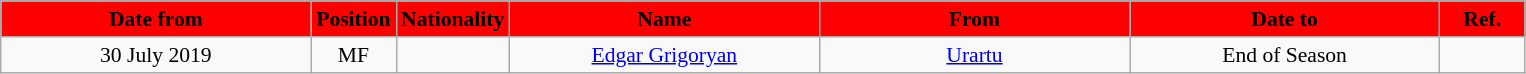<table class="wikitable"  style="text-align:center; font-size:90%; ">
<tr>
<th style="background:#FF0000; color:#000000; width:200px;">Date from</th>
<th style="background:#FF0000; color:#000000; width:50px;">Position</th>
<th style="background:#FF0000; color:#000000; width:50px;">Nationality</th>
<th style="background:#FF0000; color:#000000; width:200px;">Name</th>
<th style="background:#FF0000; color:#000000; width:200px;">From</th>
<th style="background:#FF0000; color:#000000; width:200px;">Date to</th>
<th style="background:#FF0000; color:#000000; width:50px;">Ref.</th>
</tr>
<tr>
<td>30 July 2019</td>
<td>MF</td>
<td></td>
<td><a href='#'>Edgar Grigoryan</a></td>
<td><a href='#'>Urartu</a></td>
<td>End of Season</td>
<td></td>
</tr>
</table>
